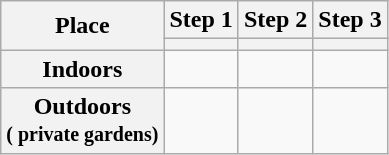<table class="wikitable">
<tr>
<th rowspan="2">Place</th>
<th>Step 1</th>
<th>Step 2</th>
<th>Step 3</th>
</tr>
<tr>
<th></th>
<th></th>
<th></th>
</tr>
<tr>
<th>Indoors</th>
<td></td>
<td></td>
<td></td>
</tr>
<tr>
<th>Outdoors<br><small>( private gardens)</small></th>
<td></td>
<td></td>
<td></td>
</tr>
</table>
